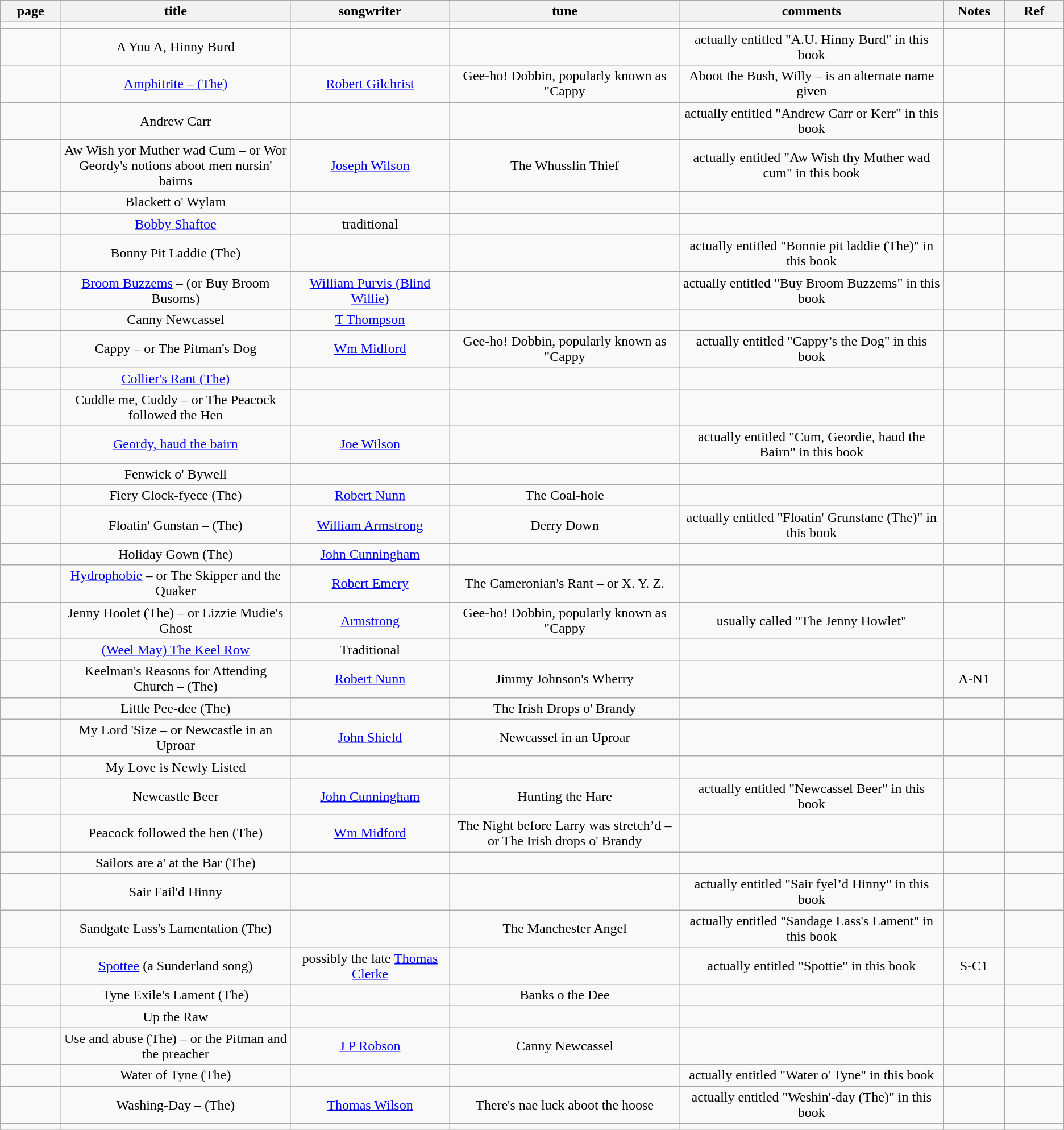<table class="wikitable" style="text-align:center;">
<tr>
<th width=70 abbr="page">page</th>
<th width=300 abbr="title of song">title</th>
<th width=200 abbr="author">songwriter</th>
<th width=300 abbr="tune/air">tune</th>
<th width=350 abbr="comments">comments</th>
<th width=70 abbr="Notes">Notes</th>
<th width=70 abbr="Ref">Ref</th>
</tr>
<tr>
<td></td>
<td></td>
<td></td>
<td></td>
<td></td>
<td></td>
<td></td>
</tr>
<tr>
<td></td>
<td>A You A, Hinny Burd</td>
<td></td>
<td></td>
<td>actually entitled "A.U. Hinny Burd" in this book</td>
<td></td>
<td></td>
</tr>
<tr>
<td></td>
<td><a href='#'>Amphitrite – (The)</a></td>
<td><a href='#'>Robert Gilchrist</a></td>
<td>Gee-ho! Dobbin, popularly known as "Cappy</td>
<td>Aboot the Bush, Willy – is an alternate name given</td>
<td></td>
<td></td>
</tr>
<tr>
<td></td>
<td>Andrew Carr</td>
<td></td>
<td></td>
<td>actually entitled "Andrew Carr or Kerr" in this book</td>
<td></td>
<td></td>
</tr>
<tr>
<td></td>
<td>Aw Wish yor Muther wad Cum – or Wor Geordy's notions aboot men nursin' bairns</td>
<td><a href='#'>Joseph Wilson</a></td>
<td>The Whusslin Thief</td>
<td>actually entitled "Aw Wish thy Muther wad cum" in this book</td>
<td></td>
<td></td>
</tr>
<tr>
<td></td>
<td>Blackett o' Wylam</td>
<td></td>
<td></td>
<td></td>
<td></td>
<td></td>
</tr>
<tr>
<td></td>
<td><a href='#'>Bobby Shaftoe</a></td>
<td>traditional</td>
<td></td>
<td></td>
<td></td>
<td></td>
</tr>
<tr>
<td></td>
<td>Bonny Pit Laddie (The)</td>
<td></td>
<td></td>
<td>actually entitled "Bonnie pit laddie (The)" in this book</td>
<td></td>
<td></td>
</tr>
<tr>
<td></td>
<td><a href='#'>Broom Buzzems</a> – (or Buy Broom Busoms)</td>
<td><a href='#'>William Purvis (Blind Willie)</a></td>
<td></td>
<td>actually entitled "Buy Broom Buzzems" in this book</td>
<td></td>
<td></td>
</tr>
<tr>
<td></td>
<td>Canny Newcassel</td>
<td><a href='#'>T Thompson</a></td>
<td></td>
<td></td>
<td></td>
<td></td>
</tr>
<tr>
<td></td>
<td>Cappy – or The Pitman's Dog</td>
<td><a href='#'>Wm Midford</a></td>
<td>Gee-ho! Dobbin, popularly known as "Cappy</td>
<td>actually entitled "Cappy’s the Dog" in this book</td>
<td></td>
<td></td>
</tr>
<tr>
<td></td>
<td><a href='#'>Collier's Rant (The)</a></td>
<td></td>
<td></td>
<td></td>
<td></td>
<td></td>
</tr>
<tr>
<td></td>
<td>Cuddle me, Cuddy – or The Peacock followed the Hen</td>
<td></td>
<td></td>
<td></td>
<td></td>
<td></td>
</tr>
<tr>
<td></td>
<td><a href='#'>Geordy, haud the bairn</a></td>
<td><a href='#'>Joe Wilson</a></td>
<td></td>
<td>actually entitled "Cum, Geordie, haud the Bairn" in this book</td>
<td></td>
<td></td>
</tr>
<tr>
<td></td>
<td>Fenwick o' Bywell</td>
<td></td>
<td></td>
<td></td>
<td></td>
<td></td>
</tr>
<tr>
<td></td>
<td>Fiery Clock-fyece (The)</td>
<td><a href='#'>Robert Nunn</a></td>
<td>The Coal-hole</td>
<td></td>
<td></td>
<td></td>
</tr>
<tr>
<td></td>
<td>Floatin' Gunstan – (The)</td>
<td><a href='#'>William Armstrong</a></td>
<td>Derry Down</td>
<td>actually entitled "Floatin' Grunstane (The)" in this book</td>
<td></td>
<td></td>
</tr>
<tr>
<td></td>
<td>Holiday Gown (The)</td>
<td><a href='#'>John Cunningham</a></td>
<td></td>
<td></td>
<td></td>
<td></td>
</tr>
<tr>
<td></td>
<td><a href='#'>Hydrophobie</a> – or The Skipper and the Quaker</td>
<td><a href='#'>Robert Emery</a></td>
<td>The Cameronian's Rant – or X. Y. Z.</td>
<td></td>
<td></td>
<td></td>
</tr>
<tr>
<td></td>
<td>Jenny Hoolet (The) – or Lizzie Mudie's Ghost</td>
<td><a href='#'>Armstrong</a></td>
<td>Gee-ho! Dobbin, popularly known as "Cappy</td>
<td>usually called "The Jenny Howlet"</td>
<td></td>
<td></td>
</tr>
<tr>
<td></td>
<td><a href='#'>(Weel May) The Keel Row</a></td>
<td>Traditional</td>
<td></td>
<td></td>
<td></td>
<td></td>
</tr>
<tr>
<td></td>
<td>Keelman's Reasons for Attending Church – (The)</td>
<td><a href='#'>Robert Nunn</a></td>
<td>Jimmy Johnson's Wherry</td>
<td></td>
<td>A-N1</td>
<td></td>
</tr>
<tr>
<td></td>
<td>Little Pee-dee (The)</td>
<td></td>
<td>The Irish Drops o' Brandy</td>
<td></td>
<td></td>
<td></td>
</tr>
<tr>
<td></td>
<td>My Lord 'Size – or Newcastle in an Uproar</td>
<td><a href='#'>John Shield</a></td>
<td>Newcassel in an Uproar</td>
<td></td>
<td></td>
<td></td>
</tr>
<tr>
<td></td>
<td>My Love is Newly Listed</td>
<td></td>
<td></td>
<td></td>
<td></td>
<td></td>
</tr>
<tr>
<td></td>
<td>Newcastle Beer</td>
<td><a href='#'>John Cunningham</a></td>
<td>Hunting the Hare</td>
<td>actually entitled "Newcassel Beer" in this book</td>
<td></td>
<td></td>
</tr>
<tr>
<td></td>
<td>Peacock followed the hen (The)</td>
<td><a href='#'>Wm Midford</a></td>
<td>The Night before Larry was stretch’d – or The Irish drops o' Brandy</td>
<td></td>
<td></td>
<td></td>
</tr>
<tr>
<td></td>
<td>Sailors are a' at the Bar (The)</td>
<td></td>
<td></td>
<td></td>
<td></td>
<td></td>
</tr>
<tr>
<td></td>
<td>Sair Fail'd Hinny</td>
<td></td>
<td></td>
<td>actually entitled "Sair fyel’d Hinny" in this book</td>
<td></td>
<td></td>
</tr>
<tr>
<td></td>
<td>Sandgate Lass's Lamentation (The)</td>
<td></td>
<td>The Manchester Angel</td>
<td>actually entitled "Sandage Lass's Lament" in this book</td>
<td></td>
<td></td>
</tr>
<tr>
<td></td>
<td><a href='#'>Spottee</a> (a Sunderland song)</td>
<td>possibly the late <a href='#'>Thomas Clerke</a></td>
<td></td>
<td>actually entitled "Spottie" in this book</td>
<td>S-C1</td>
<td></td>
</tr>
<tr>
<td></td>
<td>Tyne Exile's Lament (The)</td>
<td></td>
<td>Banks o the Dee</td>
<td></td>
<td></td>
<td></td>
</tr>
<tr>
<td></td>
<td>Up the Raw</td>
<td></td>
<td></td>
<td></td>
<td></td>
<td></td>
</tr>
<tr>
<td></td>
<td>Use and abuse (The) – or the Pitman and the preacher</td>
<td><a href='#'>J P Robson</a></td>
<td>Canny Newcassel</td>
<td></td>
<td></td>
<td></td>
</tr>
<tr>
<td></td>
<td>Water of Tyne (The)</td>
<td></td>
<td></td>
<td>actually entitled "Water o' Tyne" in this book</td>
<td></td>
<td></td>
</tr>
<tr>
<td></td>
<td>Washing-Day – (The)</td>
<td><a href='#'>Thomas Wilson</a></td>
<td>There's nae luck aboot the hoose</td>
<td>actually entitled "Weshin'-day (The)" in this book</td>
<td></td>
<td></td>
</tr>
<tr>
<td></td>
<td></td>
<td></td>
<td></td>
<td></td>
<td></td>
<td></td>
</tr>
</table>
